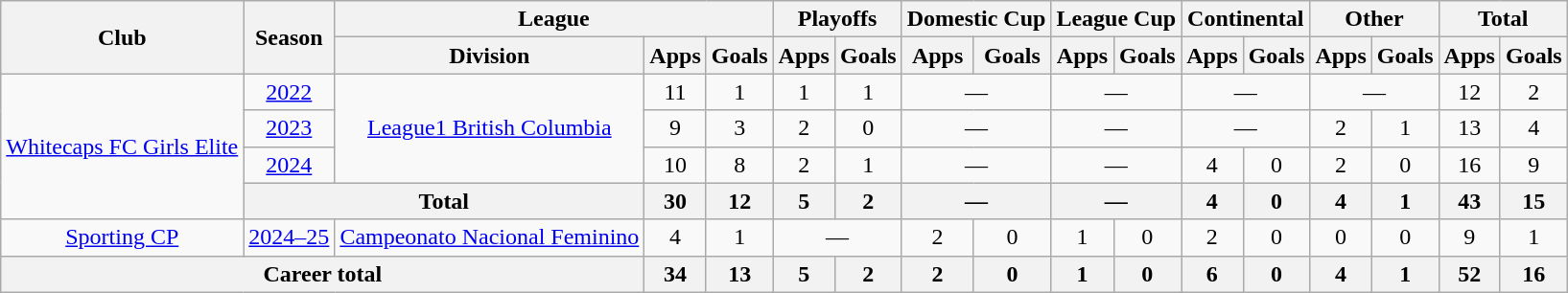<table class="wikitable" style="text-align: center;">
<tr>
<th rowspan="2">Club</th>
<th rowspan="2">Season</th>
<th colspan="3">League</th>
<th colspan="2">Playoffs</th>
<th colspan="2">Domestic Cup</th>
<th colspan="2">League Cup</th>
<th colspan="2">Continental</th>
<th colspan="2">Other</th>
<th colspan="2">Total</th>
</tr>
<tr>
<th>Division</th>
<th>Apps</th>
<th>Goals</th>
<th>Apps</th>
<th>Goals</th>
<th>Apps</th>
<th>Goals</th>
<th>Apps</th>
<th>Goals</th>
<th>Apps</th>
<th>Goals</th>
<th>Apps</th>
<th>Goals</th>
<th>Apps</th>
<th>Goals</th>
</tr>
<tr>
<td rowspan="4"><a href='#'>Whitecaps FC Girls Elite</a></td>
<td><a href='#'>2022</a></td>
<td rowspan="3"><a href='#'>League1 British Columbia</a></td>
<td>11</td>
<td>1</td>
<td>1</td>
<td>1</td>
<td colspan="2">—</td>
<td colspan="2">—</td>
<td colspan="2">—</td>
<td colspan="2">—</td>
<td>12</td>
<td>2</td>
</tr>
<tr>
<td><a href='#'>2023</a></td>
<td>9</td>
<td>3</td>
<td>2</td>
<td>0</td>
<td colspan="2">—</td>
<td colspan="2">—</td>
<td colspan="2">—</td>
<td>2</td>
<td>1</td>
<td>13</td>
<td>4</td>
</tr>
<tr>
<td><a href='#'>2024</a></td>
<td>10</td>
<td>8</td>
<td>2</td>
<td>1</td>
<td colspan="2">—</td>
<td colspan="2">—</td>
<td>4</td>
<td>0</td>
<td>2</td>
<td>0</td>
<td>16</td>
<td>9</td>
</tr>
<tr>
<th colspan="2">Total</th>
<th>30</th>
<th>12</th>
<th>5</th>
<th>2</th>
<th colspan="2">—</th>
<th colspan="2">—</th>
<th>4</th>
<th>0</th>
<th>4</th>
<th>1</th>
<th>43</th>
<th>15</th>
</tr>
<tr>
<td><a href='#'>Sporting CP</a></td>
<td><a href='#'>2024–25</a></td>
<td><a href='#'>Campeonato Nacional Feminino</a></td>
<td>4</td>
<td>1</td>
<td colspan="2">—</td>
<td>2</td>
<td>0</td>
<td>1</td>
<td>0</td>
<td>2</td>
<td>0</td>
<td>0</td>
<td>0</td>
<td>9</td>
<td>1</td>
</tr>
<tr>
<th colspan="3">Career total</th>
<th>34</th>
<th>13</th>
<th>5</th>
<th>2</th>
<th>2</th>
<th>0</th>
<th>1</th>
<th>0</th>
<th>6</th>
<th>0</th>
<th>4</th>
<th>1</th>
<th>52</th>
<th>16</th>
</tr>
</table>
